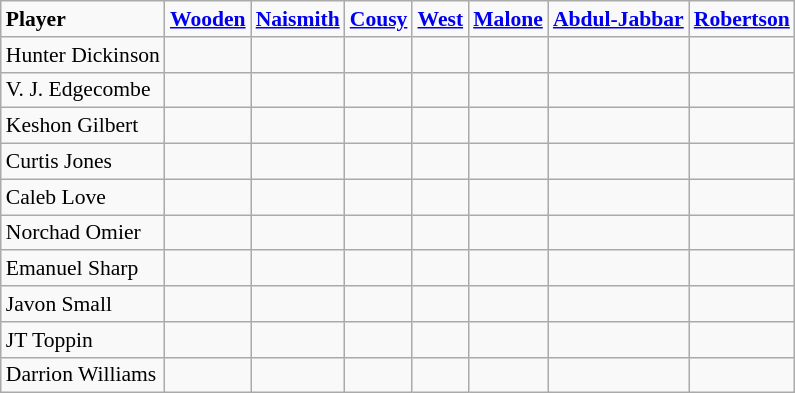<table class="wikitable" style="white-space:nowrap; font-size:90%;">
<tr>
<td><strong>Player</strong></td>
<td><strong><a href='#'>Wooden</a></strong></td>
<td><strong><a href='#'>Naismith</a></strong></td>
<td><strong><a href='#'>Cousy</a></strong></td>
<td><strong><a href='#'>West</a></strong></td>
<td><strong><a href='#'>Malone</a></strong></td>
<td><strong><a href='#'>Abdul-Jabbar</a></strong></td>
<td><strong><a href='#'>Robertson</a></strong></td>
</tr>
<tr>
<td>Hunter Dickinson</td>
<td></td>
<td></td>
<td></td>
<td></td>
<td></td>
<td></td>
<td></td>
</tr>
<tr>
<td>V. J. Edgecombe</td>
<td></td>
<td></td>
<td></td>
<td></td>
<td></td>
<td></td>
<td></td>
</tr>
<tr>
<td>Keshon Gilbert</td>
<td></td>
<td></td>
<td></td>
<td></td>
<td></td>
<td></td>
<td></td>
</tr>
<tr>
<td>Curtis Jones</td>
<td></td>
<td></td>
<td></td>
<td></td>
<td></td>
<td></td>
<td></td>
</tr>
<tr>
<td>Caleb Love</td>
<td></td>
<td></td>
<td></td>
<td></td>
<td></td>
<td></td>
<td></td>
</tr>
<tr>
<td>Norchad Omier</td>
<td></td>
<td></td>
<td></td>
<td></td>
<td></td>
<td></td>
<td></td>
</tr>
<tr>
<td>Emanuel Sharp</td>
<td></td>
<td></td>
<td></td>
<td></td>
<td></td>
<td></td>
<td></td>
</tr>
<tr>
<td>Javon Small</td>
<td></td>
<td></td>
<td></td>
<td></td>
<td></td>
<td></td>
<td></td>
</tr>
<tr>
<td>JT Toppin</td>
<td></td>
<td></td>
<td></td>
<td></td>
<td></td>
<td></td>
<td></td>
</tr>
<tr>
<td>Darrion Williams</td>
<td></td>
<td></td>
<td></td>
<td></td>
<td></td>
<td></td>
<td></td>
</tr>
</table>
